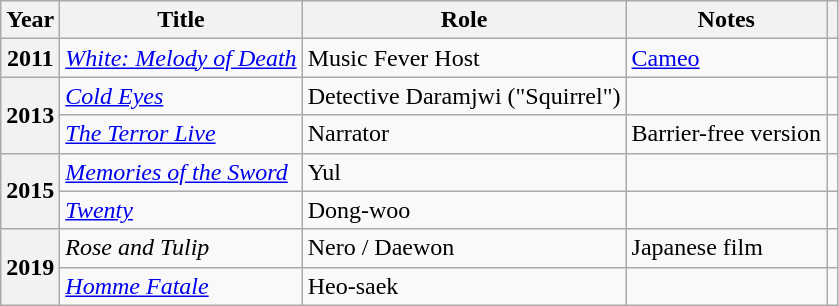<table class="wikitable plainrowheaders sortable">
<tr>
<th scope="col">Year</th>
<th scope="col">Title</th>
<th scope="col">Role</th>
<th scope="col" class="unsortable">Notes</th>
<th scope="col" class="unsortable"></th>
</tr>
<tr>
<th scope="row">2011</th>
<td><em><a href='#'>White: Melody of Death</a></em></td>
<td>Music Fever Host</td>
<td><a href='#'>Cameo</a></td>
<td style="text-align:center"></td>
</tr>
<tr>
<th scope="row" rowspan="2">2013</th>
<td><em><a href='#'>Cold Eyes</a></em></td>
<td>Detective Daramjwi ("Squirrel")</td>
<td></td>
<td style="text-align:center"></td>
</tr>
<tr>
<td><em><a href='#'>The Terror Live</a></em></td>
<td>Narrator</td>
<td>Barrier-free version</td>
<td style="text-align:center"></td>
</tr>
<tr>
<th scope="row" rowspan="2">2015</th>
<td><em><a href='#'>Memories of the Sword</a></em></td>
<td>Yul</td>
<td></td>
<td style="text-align:center"></td>
</tr>
<tr>
<td><em><a href='#'>Twenty</a></em></td>
<td>Dong-woo</td>
<td></td>
<td style="text-align:center"></td>
</tr>
<tr>
<th scope="row" rowspan="2">2019</th>
<td><em>Rose and Tulip</em></td>
<td>Nero / Daewon</td>
<td>Japanese film</td>
<td style="text-align:center"></td>
</tr>
<tr>
<td><em><a href='#'>Homme Fatale</a></em></td>
<td>Heo-saek</td>
<td></td>
<td style="text-align:center"></td>
</tr>
</table>
